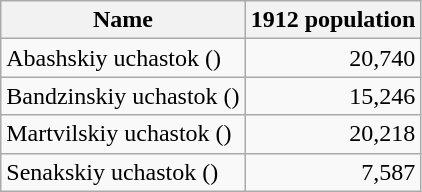<table class="wikitable sortable">
<tr>
<th>Name</th>
<th>1912 population</th>
</tr>
<tr>
<td>Abashskiy uchastok ()</td>
<td align="right">20,740</td>
</tr>
<tr>
<td>Bandzinskiy uchastok ()</td>
<td align="right">15,246</td>
</tr>
<tr>
<td>Martvilskiy uchastok ()</td>
<td align="right">20,218</td>
</tr>
<tr>
<td>Senakskiy uchastok ()</td>
<td align="right">7,587</td>
</tr>
</table>
